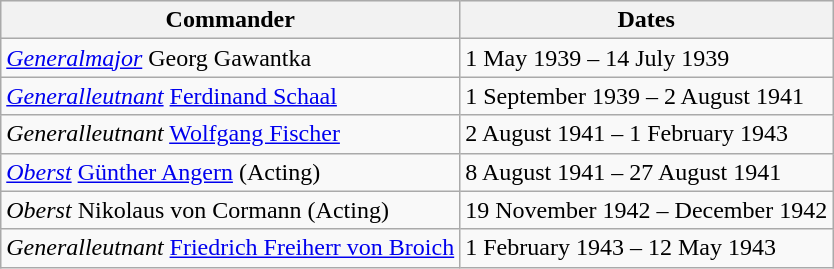<table class="wikitable" align="left">
<tr bgcolor="#efefef">
<th>Commander</th>
<th>Dates</th>
</tr>
<tr>
<td><em><a href='#'>Generalmajor</a></em> Georg Gawantka</td>
<td>1 May 1939 – 14 July 1939</td>
</tr>
<tr>
<td><em><a href='#'>Generalleutnant</a></em> <a href='#'>Ferdinand Schaal</a></td>
<td>1 September 1939 – 2 August 1941</td>
</tr>
<tr>
<td><em>Generalleutnant</em> <a href='#'>Wolfgang Fischer</a></td>
<td>2 August 1941 – 1 February 1943</td>
</tr>
<tr>
<td><em><a href='#'>Oberst</a></em> <a href='#'>Günther Angern</a> (Acting)</td>
<td>8 August 1941 – 27 August 1941</td>
</tr>
<tr>
<td><em>Oberst</em> Nikolaus von Cormann (Acting)</td>
<td>19 November 1942 – December 1942</td>
</tr>
<tr>
<td><em>Generalleutnant</em> <a href='#'>Friedrich Freiherr von Broich</a></td>
<td>1 February 1943 – 12 May 1943</td>
</tr>
</table>
